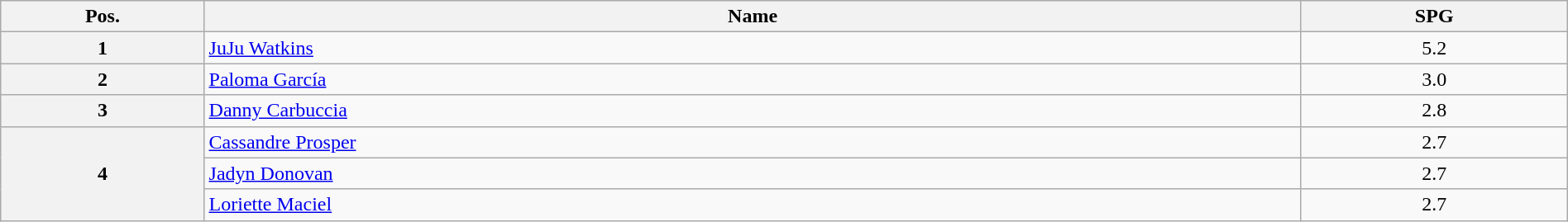<table class=wikitable width=100% style="text-align:center;">
<tr>
<th width="13%">Pos.</th>
<th width="70%">Name</th>
<th width="17%">SPG</th>
</tr>
<tr>
<th>1</th>
<td align=left> <a href='#'>JuJu Watkins</a></td>
<td>5.2</td>
</tr>
<tr>
<th>2</th>
<td align=left> <a href='#'>Paloma García</a></td>
<td>3.0</td>
</tr>
<tr>
<th>3</th>
<td align=left> <a href='#'>Danny Carbuccia</a></td>
<td>2.8</td>
</tr>
<tr>
<th rowspan=3>4</th>
<td align=left> <a href='#'>Cassandre Prosper</a></td>
<td>2.7</td>
</tr>
<tr>
<td align=left> <a href='#'>Jadyn Donovan</a></td>
<td>2.7</td>
</tr>
<tr>
<td align=left> <a href='#'>Loriette Maciel</a></td>
<td>2.7</td>
</tr>
</table>
